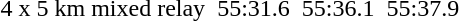<table>
<tr>
<td>4 x 5 km mixed relay</td>
<td></td>
<td>55:31.6</td>
<td></td>
<td>55:36.1</td>
<td></td>
<td>55:37.9</td>
</tr>
</table>
